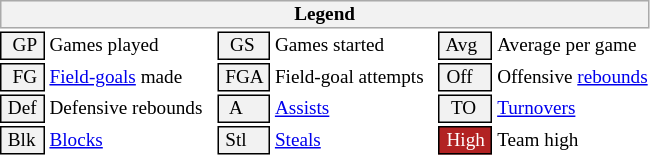<table class="toccolours" style="font-size: 80%; white-space: nowrap;">
<tr>
<th colspan="6" style="background-color: #F2F2F2; border: 1px solid #AAAAAA;">Legend</th>
</tr>
<tr>
<td style="background-color: #F2F2F2; border: 1px solid black;">  GP </td>
<td>Games played</td>
<td style="background-color: #F2F2F2; border: 1px solid black">  GS </td>
<td>Games started</td>
<td style="background-color: #F2F2F2; border: 1px solid black"> Avg </td>
<td>Average per game</td>
</tr>
<tr>
<td style="background-color: #F2F2F2; border: 1px solid black">  FG </td>
<td style="padding-right: 8px"><a href='#'>Field-goals</a> made</td>
<td style="background-color: #F2F2F2; border: 1px solid black"> FGA </td>
<td style="padding-right: 8px">Field-goal attempts</td>
<td style="background-color: #F2F2F2; border: 1px solid black;"> Off </td>
<td>Offensive <a href='#'>rebounds</a></td>
</tr>
<tr>
<td style="background-color: #F2F2F2; border: 1px solid black;"> Def </td>
<td style="padding-right: 8px">Defensive rebounds</td>
<td style="background-color: #F2F2F2; border: 1px solid black">  A </td>
<td style="padding-right: 8px"><a href='#'>Assists</a></td>
<td style="background-color: #F2F2F2; border: 1px solid black">  TO</td>
<td><a href='#'>Turnovers</a></td>
</tr>
<tr>
<td style="background-color: #F2F2F2; border: 1px solid black;"> Blk </td>
<td><a href='#'>Blocks</a></td>
<td style="background-color: #F2F2F2; border: 1px solid black"> Stl </td>
<td><a href='#'>Steals</a></td>
<td style="background:#B22222; color:#ffffff; border: 1px solid black"> High </td>
<td>Team high</td>
</tr>
<tr>
</tr>
</table>
